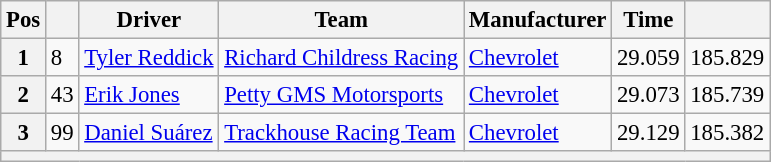<table class="wikitable" style="font-size:95%">
<tr>
<th>Pos</th>
<th></th>
<th>Driver</th>
<th>Team</th>
<th>Manufacturer</th>
<th>Time</th>
<th></th>
</tr>
<tr>
<th>1</th>
<td>8</td>
<td><a href='#'>Tyler Reddick</a></td>
<td><a href='#'>Richard Childress Racing</a></td>
<td><a href='#'>Chevrolet</a></td>
<td>29.059</td>
<td>185.829</td>
</tr>
<tr>
<th>2</th>
<td>43</td>
<td><a href='#'>Erik Jones</a></td>
<td><a href='#'>Petty GMS Motorsports</a></td>
<td><a href='#'>Chevrolet</a></td>
<td>29.073</td>
<td>185.739</td>
</tr>
<tr>
<th>3</th>
<td>99</td>
<td><a href='#'>Daniel Suárez</a></td>
<td><a href='#'>Trackhouse Racing Team</a></td>
<td><a href='#'>Chevrolet</a></td>
<td>29.129</td>
<td>185.382</td>
</tr>
<tr>
<th colspan="7"></th>
</tr>
</table>
